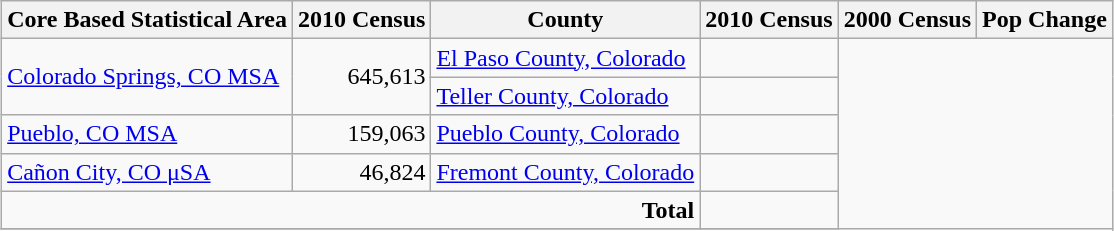<table class="wikitable" style="margin:1em auto;">
<tr>
<th>Core Based Statistical Area</th>
<th>2010 Census</th>
<th>County</th>
<th>2010 Census</th>
<th>2000 Census</th>
<th>Pop Change</th>
</tr>
<tr>
<td rowspan=2><a href='#'>Colorado Springs, CO MSA</a></td>
<td rowspan=2 align=right>645,613</td>
<td><a href='#'>El Paso County, Colorado</a></td>
<td></td>
</tr>
<tr>
<td><a href='#'>Teller County, Colorado</a></td>
<td></td>
</tr>
<tr>
<td rowspan=1><a href='#'>Pueblo, CO MSA</a></td>
<td rowspan=1 align=right>159,063</td>
<td><a href='#'>Pueblo County, Colorado</a></td>
<td></td>
</tr>
<tr>
<td rowspan=1><a href='#'>Cañon City, CO μSA</a></td>
<td rowspan=1 align=right>46,824</td>
<td><a href='#'>Fremont County, Colorado</a></td>
<td></td>
</tr>
<tr>
<td colspan=3 align=right><strong>Total</strong></td>
<td></td>
</tr>
<tr>
</tr>
</table>
